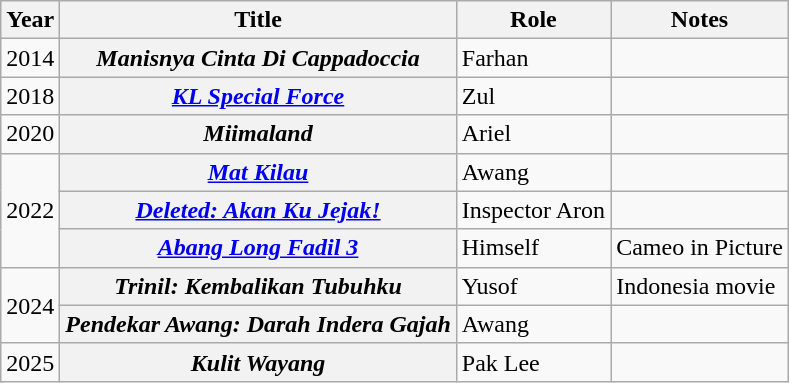<table class="wikitable">
<tr>
<th>Year</th>
<th>Title</th>
<th>Role</th>
<th>Notes</th>
</tr>
<tr>
<td>2014</td>
<th><em>Manisnya Cinta Di Cappadoccia</em></th>
<td>Farhan</td>
<td></td>
</tr>
<tr>
<td>2018</td>
<th><em><a href='#'>KL Special Force</a></em></th>
<td>Zul</td>
<td></td>
</tr>
<tr>
<td>2020</td>
<th><em>Miimaland</em></th>
<td>Ariel</td>
<td></td>
</tr>
<tr>
<td rowspan="3">2022</td>
<th><em><a href='#'>Mat Kilau</a></em></th>
<td>Awang</td>
<td></td>
</tr>
<tr>
<th><em><a href='#'>Deleted: Akan Ku Jejak!</a></em></th>
<td>Inspector Aron</td>
<td></td>
</tr>
<tr>
<th><em><a href='#'>Abang Long Fadil 3</a></em></th>
<td>Himself</td>
<td>Cameo in Picture</td>
</tr>
<tr>
<td rowspan="2">2024</td>
<th><em>Trinil: Kembalikan Tubuhku</em></th>
<td>Yusof</td>
<td>Indonesia movie</td>
</tr>
<tr>
<th><em>Pendekar Awang: Darah Indera Gajah</em></th>
<td>Awang</td>
<td></td>
</tr>
<tr>
<td>2025</td>
<th><em>Kulit Wayang</em></th>
<td>Pak Lee</td>
<td></td>
</tr>
</table>
